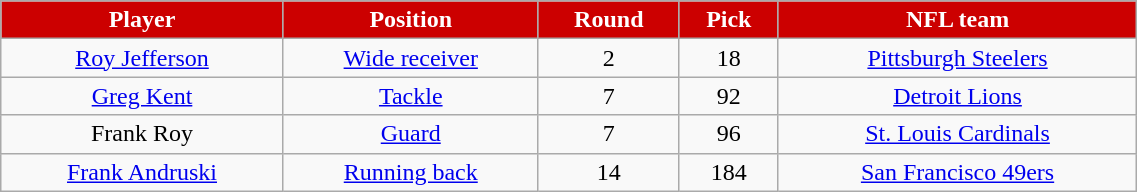<table class="wikitable" width="60%">
<tr align="center" style="background:#CC0000; color:white">
<td><strong>Player</strong></td>
<td><strong>Position</strong></td>
<td><strong>Round</strong></td>
<td><strong>Pick</strong></td>
<td><strong>NFL team</strong></td>
</tr>
<tr align="center">
<td><a href='#'>Roy Jefferson</a></td>
<td><a href='#'>Wide receiver</a></td>
<td>2</td>
<td>18</td>
<td><a href='#'>Pittsburgh Steelers</a></td>
</tr>
<tr align="center">
<td><a href='#'>Greg Kent</a></td>
<td><a href='#'>Tackle</a></td>
<td>7</td>
<td>92</td>
<td><a href='#'>Detroit Lions</a></td>
</tr>
<tr align="center">
<td>Frank Roy</td>
<td><a href='#'>Guard</a></td>
<td>7</td>
<td>96</td>
<td><a href='#'>St. Louis Cardinals</a></td>
</tr>
<tr align="center">
<td><a href='#'>Frank Andruski</a></td>
<td><a href='#'>Running back</a></td>
<td>14</td>
<td>184</td>
<td><a href='#'>San Francisco 49ers</a></td>
</tr>
</table>
